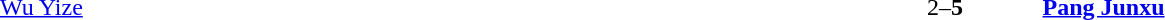<table width="100%" cellspacing="1">
<tr>
<th width=45%></th>
<th width=10%></th>
<th width=45%></th>
</tr>
<tr>
<td> <a href='#'>Wu Yize</a></td>
<td align="center">2–<strong>5</strong></td>
<td><strong> <a href='#'>Pang Junxu</a></strong></td>
</tr>
</table>
